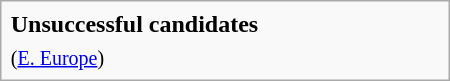<table class="infobox" width="300px">
<tr>
<td><strong>Unsuccessful candidates</strong></td>
</tr>
<tr>
<td> <small>(<a href='#'>E. Europe</a>)</small></td>
</tr>
</table>
